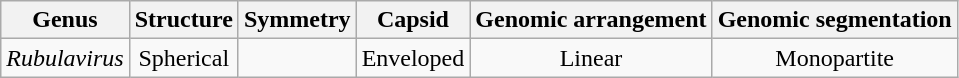<table class="wikitable sortable" style="text-align:center">
<tr>
<th>Genus</th>
<th>Structure</th>
<th>Symmetry</th>
<th>Capsid</th>
<th>Genomic arrangement</th>
<th>Genomic segmentation</th>
</tr>
<tr>
<td><em>Rubulavirus</em></td>
<td>Spherical</td>
<td></td>
<td>Enveloped</td>
<td>Linear</td>
<td>Monopartite</td>
</tr>
</table>
